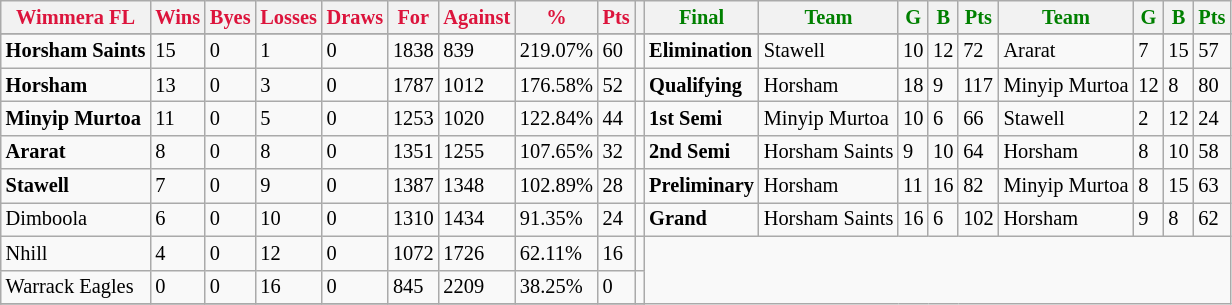<table style="font-size: 85%; text-align: left;" class="wikitable">
<tr>
<th style="color:crimson">Wimmera FL</th>
<th style="color:crimson">Wins</th>
<th style="color:crimson">Byes</th>
<th style="color:crimson">Losses</th>
<th style="color:crimson">Draws</th>
<th style="color:crimson">For</th>
<th style="color:crimson">Against</th>
<th style="color:crimson">%</th>
<th style="color:crimson">Pts</th>
<th></th>
<th style="color:green">Final</th>
<th style="color:green">Team</th>
<th style="color:green">G</th>
<th style="color:green">B</th>
<th style="color:green">Pts</th>
<th style="color:green">Team</th>
<th style="color:green">G</th>
<th style="color:green">B</th>
<th style="color:green">Pts</th>
</tr>
<tr>
</tr>
<tr>
</tr>
<tr>
<td><strong>	Horsham Saints	</strong></td>
<td>15</td>
<td>0</td>
<td>1</td>
<td>0</td>
<td>1838</td>
<td>839</td>
<td>219.07%</td>
<td>60</td>
<td></td>
<td><strong>Elimination</strong></td>
<td>Stawell</td>
<td>10</td>
<td>12</td>
<td>72</td>
<td>Ararat</td>
<td>7</td>
<td>15</td>
<td>57</td>
</tr>
<tr>
<td><strong>	Horsham	</strong></td>
<td>13</td>
<td>0</td>
<td>3</td>
<td>0</td>
<td>1787</td>
<td>1012</td>
<td>176.58%</td>
<td>52</td>
<td></td>
<td><strong>Qualifying</strong></td>
<td>Horsham</td>
<td>18</td>
<td>9</td>
<td>117</td>
<td>Minyip Murtoa</td>
<td>12</td>
<td>8</td>
<td>80</td>
</tr>
<tr>
<td><strong>	Minyip Murtoa	</strong></td>
<td>11</td>
<td>0</td>
<td>5</td>
<td>0</td>
<td>1253</td>
<td>1020</td>
<td>122.84%</td>
<td>44</td>
<td></td>
<td><strong>1st Semi</strong></td>
<td>Minyip Murtoa</td>
<td>10</td>
<td>6</td>
<td>66</td>
<td>Stawell</td>
<td>2</td>
<td>12</td>
<td>24</td>
</tr>
<tr>
<td><strong>	Ararat	</strong></td>
<td>8</td>
<td>0</td>
<td>8</td>
<td>0</td>
<td>1351</td>
<td>1255</td>
<td>107.65%</td>
<td>32</td>
<td></td>
<td><strong>2nd Semi</strong></td>
<td>Horsham Saints</td>
<td>9</td>
<td>10</td>
<td>64</td>
<td>Horsham</td>
<td>8</td>
<td>10</td>
<td>58</td>
</tr>
<tr>
<td><strong>	Stawell	</strong></td>
<td>7</td>
<td>0</td>
<td>9</td>
<td>0</td>
<td>1387</td>
<td>1348</td>
<td>102.89%</td>
<td>28</td>
<td></td>
<td><strong>Preliminary</strong></td>
<td>Horsham</td>
<td>11</td>
<td>16</td>
<td>82</td>
<td>Minyip Murtoa</td>
<td>8</td>
<td>15</td>
<td>63</td>
</tr>
<tr>
<td>Dimboola</td>
<td>6</td>
<td>0</td>
<td>10</td>
<td>0</td>
<td>1310</td>
<td>1434</td>
<td>91.35%</td>
<td>24</td>
<td></td>
<td><strong>Grand</strong></td>
<td>Horsham Saints</td>
<td>16</td>
<td>6</td>
<td>102</td>
<td>Horsham</td>
<td>9</td>
<td>8</td>
<td>62</td>
</tr>
<tr>
<td>Nhill</td>
<td>4</td>
<td>0</td>
<td>12</td>
<td>0</td>
<td>1072</td>
<td>1726</td>
<td>62.11%</td>
<td>16</td>
<td></td>
</tr>
<tr>
<td>Warrack Eagles</td>
<td>0</td>
<td>0</td>
<td>16</td>
<td>0</td>
<td>845</td>
<td>2209</td>
<td>38.25%</td>
<td>0</td>
<td></td>
</tr>
<tr>
</tr>
</table>
